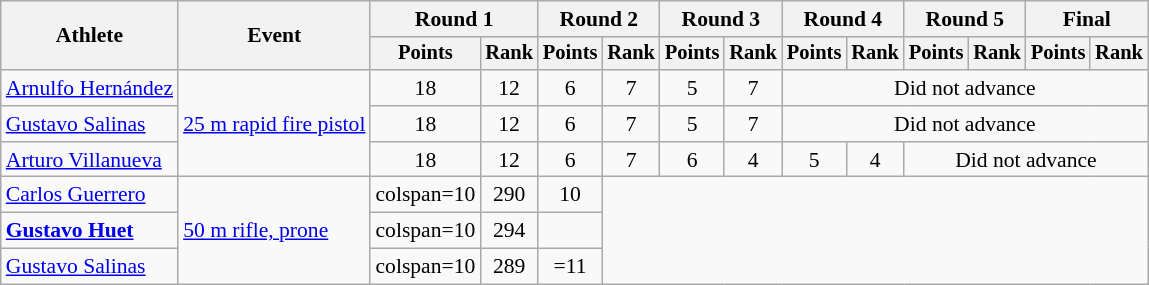<table class="wikitable" style="font-size:90%;">
<tr>
<th rowspan=2>Athlete</th>
<th rowspan=2>Event</th>
<th colspan=2>Round 1</th>
<th colspan=2>Round 2</th>
<th colspan=2>Round 3</th>
<th colspan=2>Round 4</th>
<th colspan=2>Round 5</th>
<th colspan=2>Final</th>
</tr>
<tr style="font-size:95%">
<th>Points</th>
<th>Rank</th>
<th>Points</th>
<th>Rank</th>
<th>Points</th>
<th>Rank</th>
<th>Points</th>
<th>Rank</th>
<th>Points</th>
<th>Rank</th>
<th>Points</th>
<th>Rank</th>
</tr>
<tr align=center>
<td align=left><a href='#'>Arnulfo Hernández</a></td>
<td align=left rowspan=3><a href='#'>25 m rapid fire pistol</a></td>
<td>18</td>
<td>12</td>
<td>6</td>
<td>7</td>
<td>5</td>
<td>7</td>
<td colspan=6>Did not advance</td>
</tr>
<tr align=center>
<td align=left><a href='#'>Gustavo Salinas</a></td>
<td>18</td>
<td>12</td>
<td>6</td>
<td>7</td>
<td>5</td>
<td>7</td>
<td colspan=6>Did not advance</td>
</tr>
<tr align=center>
<td align=left><a href='#'>Arturo Villanueva</a></td>
<td>18</td>
<td>12</td>
<td>6</td>
<td>7</td>
<td>6</td>
<td>4</td>
<td>5</td>
<td>4</td>
<td colspan=4>Did not advance</td>
</tr>
<tr align=center>
<td align=left><a href='#'>Carlos Guerrero</a></td>
<td align=left rowspan=3><a href='#'>50 m rifle, prone</a></td>
<td>colspan=10 </td>
<td>290</td>
<td>10</td>
</tr>
<tr align=center>
<td align=left><strong><a href='#'>Gustavo Huet</a></strong></td>
<td>colspan=10 </td>
<td>294</td>
<td></td>
</tr>
<tr align=center>
<td align=left><a href='#'>Gustavo Salinas</a></td>
<td>colspan=10 </td>
<td>289</td>
<td>=11</td>
</tr>
</table>
